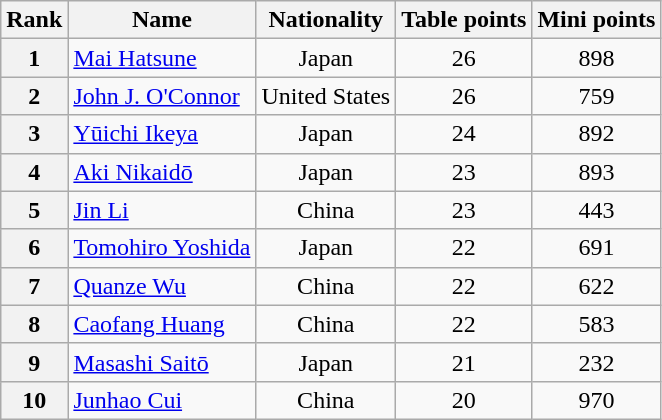<table class="wikitable" style="text-align:center">
<tr>
<th scope="col">Rank</th>
<th scope="col">Name</th>
<th scope="col">Nationality</th>
<th scope="col">Table points</th>
<th scope="col">Mini points</th>
</tr>
<tr>
<th scope="row">1</th>
<td style="text-align:left"><a href='#'>Mai Hatsune</a></td>
<td>Japan</td>
<td>26</td>
<td>898</td>
</tr>
<tr>
<th scope="row">2</th>
<td style="text-align:left"><a href='#'>John J. O'Connor</a></td>
<td>United States</td>
<td>26</td>
<td>759</td>
</tr>
<tr>
<th scope="row">3</th>
<td style="text-align:left"><a href='#'>Yūichi Ikeya</a></td>
<td>Japan</td>
<td>24</td>
<td>892</td>
</tr>
<tr>
<th scope="row">4</th>
<td style="text-align:left"><a href='#'>Aki Nikaidō</a></td>
<td>Japan</td>
<td>23</td>
<td>893</td>
</tr>
<tr>
<th scope="row">5</th>
<td style="text-align:left"><a href='#'>Jin Li</a></td>
<td>China</td>
<td>23</td>
<td>443</td>
</tr>
<tr>
<th scope="row">6</th>
<td style="text-align:left"><a href='#'>Tomohiro Yoshida</a></td>
<td>Japan</td>
<td>22</td>
<td>691</td>
</tr>
<tr>
<th scope="row">7</th>
<td style="text-align:left"><a href='#'>Quanze Wu</a></td>
<td>China</td>
<td>22</td>
<td>622</td>
</tr>
<tr>
<th scope="row">8</th>
<td style="text-align:left"><a href='#'>Caofang Huang</a></td>
<td>China</td>
<td>22</td>
<td>583</td>
</tr>
<tr>
<th scope="row">9</th>
<td style="text-align:left"><a href='#'>Masashi Saitō</a></td>
<td>Japan</td>
<td>21</td>
<td>232</td>
</tr>
<tr>
<th scope="row">10</th>
<td style="text-align:left"><a href='#'>Junhao Cui</a></td>
<td>China</td>
<td>20</td>
<td>970</td>
</tr>
</table>
